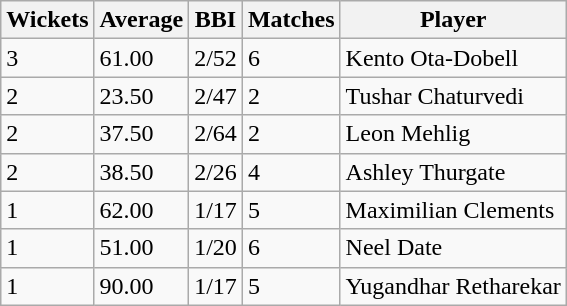<table class="wikitable">
<tr>
<th>Wickets</th>
<th>Average</th>
<th>BBI</th>
<th>Matches</th>
<th>Player</th>
</tr>
<tr>
<td>3</td>
<td>61.00</td>
<td>2/52</td>
<td>6</td>
<td>Kento Ota-Dobell</td>
</tr>
<tr>
<td>2</td>
<td>23.50</td>
<td>2/47</td>
<td>2</td>
<td>Tushar Chaturvedi</td>
</tr>
<tr>
<td>2</td>
<td>37.50</td>
<td>2/64</td>
<td>2</td>
<td>Leon Mehlig</td>
</tr>
<tr>
<td>2</td>
<td>38.50</td>
<td>2/26</td>
<td>4</td>
<td>Ashley Thurgate</td>
</tr>
<tr>
<td>1</td>
<td>62.00</td>
<td>1/17</td>
<td>5</td>
<td>Maximilian Clements</td>
</tr>
<tr>
<td>1</td>
<td>51.00</td>
<td>1/20</td>
<td>6</td>
<td>Neel Date</td>
</tr>
<tr>
<td>1</td>
<td>90.00</td>
<td>1/17</td>
<td>5</td>
<td>Yugandhar Retharekar</td>
</tr>
</table>
